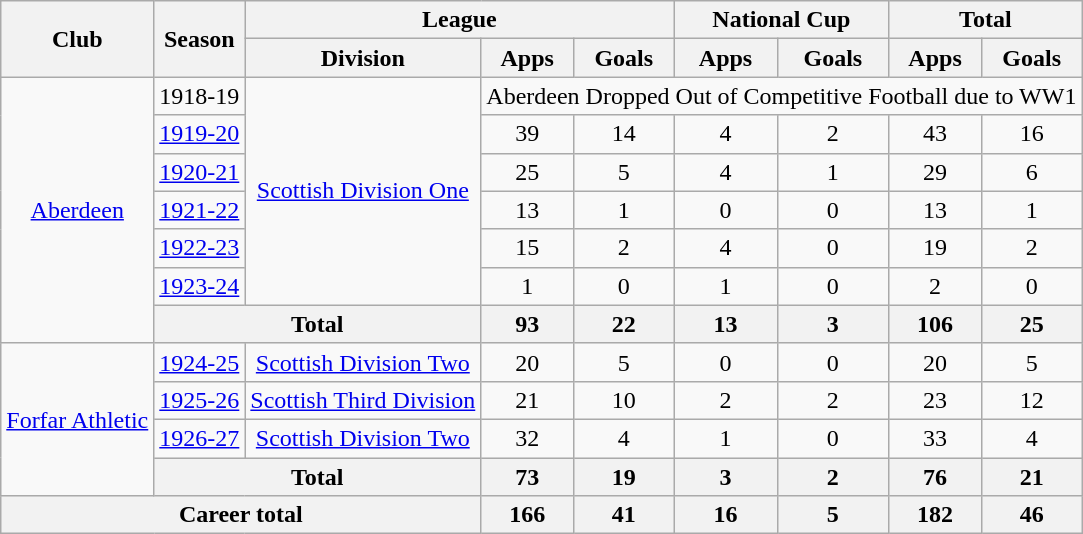<table class="wikitable" style="text-align:center">
<tr>
<th rowspan="2">Club</th>
<th rowspan="2">Season</th>
<th colspan="3">League</th>
<th colspan="2">National Cup</th>
<th colspan="2">Total</th>
</tr>
<tr>
<th>Division</th>
<th>Apps</th>
<th>Goals</th>
<th>Apps</th>
<th>Goals</th>
<th>Apps</th>
<th>Goals</th>
</tr>
<tr>
<td rowspan="7"><a href='#'>Aberdeen</a></td>
<td>1918-19</td>
<td rowspan="6"><a href='#'>Scottish Division One</a></td>
<td colspan="6">Aberdeen Dropped Out of Competitive Football due to WW1</td>
</tr>
<tr>
<td><a href='#'>1919-20</a></td>
<td>39</td>
<td>14</td>
<td>4</td>
<td>2</td>
<td>43</td>
<td>16</td>
</tr>
<tr>
<td><a href='#'>1920-21</a></td>
<td>25</td>
<td>5</td>
<td>4</td>
<td>1</td>
<td>29</td>
<td>6</td>
</tr>
<tr>
<td><a href='#'>1921-22</a></td>
<td>13</td>
<td>1</td>
<td>0</td>
<td>0</td>
<td>13</td>
<td>1</td>
</tr>
<tr>
<td><a href='#'>1922-23</a></td>
<td>15</td>
<td>2</td>
<td>4</td>
<td>0</td>
<td>19</td>
<td>2</td>
</tr>
<tr>
<td><a href='#'>1923-24</a></td>
<td>1</td>
<td>0</td>
<td>1</td>
<td>0</td>
<td>2</td>
<td>0</td>
</tr>
<tr>
<th colspan="2">Total</th>
<th>93</th>
<th>22</th>
<th>13</th>
<th>3</th>
<th>106</th>
<th>25</th>
</tr>
<tr>
<td rowspan="4"><a href='#'>Forfar Athletic</a></td>
<td><a href='#'>1924-25</a></td>
<td><a href='#'>Scottish Division Two</a></td>
<td>20</td>
<td>5</td>
<td>0</td>
<td>0</td>
<td>20</td>
<td>5</td>
</tr>
<tr>
<td><a href='#'>1925-26</a></td>
<td><a href='#'>Scottish Third Division</a></td>
<td>21</td>
<td>10</td>
<td>2</td>
<td>2</td>
<td>23</td>
<td>12</td>
</tr>
<tr>
<td><a href='#'>1926-27</a></td>
<td><a href='#'>Scottish Division Two</a></td>
<td>32</td>
<td>4</td>
<td>1</td>
<td>0</td>
<td>33</td>
<td>4</td>
</tr>
<tr>
<th colspan="2">Total</th>
<th>73</th>
<th>19</th>
<th>3</th>
<th>2</th>
<th>76</th>
<th>21</th>
</tr>
<tr>
<th colspan="3">Career total</th>
<th>166</th>
<th>41</th>
<th>16</th>
<th>5</th>
<th>182</th>
<th>46</th>
</tr>
</table>
